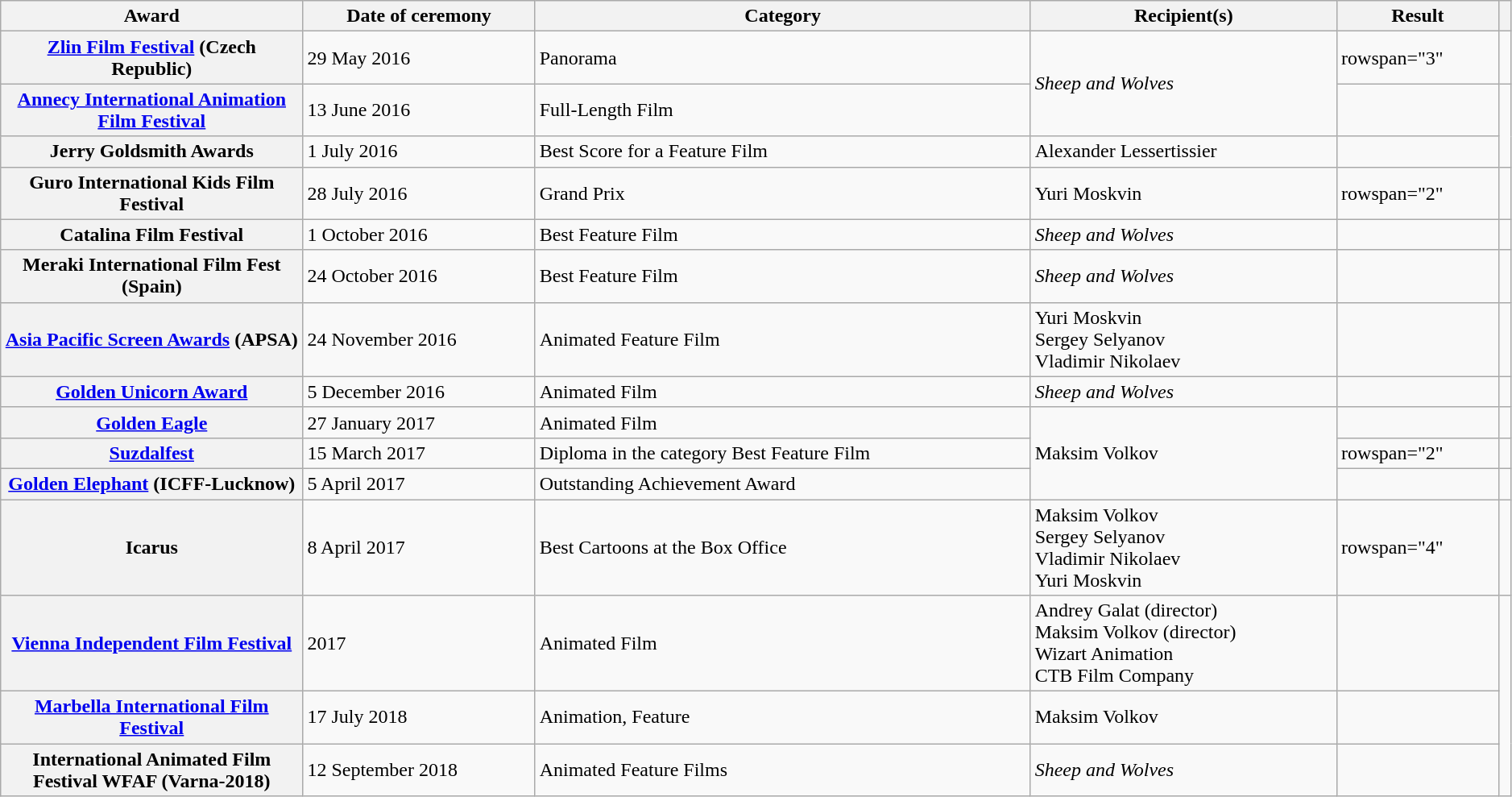<table class="wikitable sortable plainrowheaders" style="width: 99%">
<tr>
<th scope="col" style="width:20%;">Award</th>
<th scope="col">Date of ceremony</th>
<th scope="col">Category</th>
<th scope="col">Recipient(s)</th>
<th scope="col">Result</th>
<th scope="col" class="unsortable"></th>
</tr>
<tr>
<th scope="row" style="text-align:center;"><a href='#'>Zlin Film Festival</a> (Czech Republic)</th>
<td>29 May 2016</td>
<td>Panorama</td>
<td rowspan="2"><em>Sheep and Wolves</em></td>
<td>rowspan="3"</td>
<td style="text-align:center;"></td>
</tr>
<tr>
<th scope="row" style="text-align:center;"><a href='#'>Annecy International Animation Film Festival</a></th>
<td>13 June 2016</td>
<td>Full-Length Film</td>
<td style="text-align:center;"></td>
</tr>
<tr>
<th scope="row" style="text-align:center;">Jerry Goldsmith Awards</th>
<td>1 July 2016</td>
<td>Best Score for a Feature Film</td>
<td>Alexander Lessertissier</td>
<td style="text-align:center;"></td>
</tr>
<tr>
<th scope="row" style="text-align:center;">Guro International Kids Film Festival</th>
<td>28 July 2016</td>
<td>Grand Prix</td>
<td>Yuri Moskvin</td>
<td>rowspan="2"</td>
<td style="text-align:center;"></td>
</tr>
<tr>
<th scope="row" style="text-align:center;">Catalina Film Festival</th>
<td>1 October 2016</td>
<td>Best Feature Film</td>
<td><em>Sheep and Wolves</em></td>
<td style="text-align:center;"></td>
</tr>
<tr>
<th scope="row" style="text-align:center;">Meraki International Film Fest (Spain)</th>
<td>24 October 2016</td>
<td>Best Feature Film</td>
<td><em>Sheep and Wolves</em></td>
<td></td>
<td style="text-align:center;"></td>
</tr>
<tr>
<th rowspan="1" scope="row" style="text-align:center;"><a href='#'>Asia Pacific Screen Awards</a> (APSA)</th>
<td rowspan="1">24 November 2016</td>
<td>Animated Feature Film</td>
<td>Yuri Moskvin<br>Sergey Selyanov<br>Vladimir Nikolaev</td>
<td></td>
<td rowspan="1" style="text-align:center;"></td>
</tr>
<tr>
<th rowspan="1" scope="row" style="text-align:center;"><a href='#'>Golden Unicorn Award</a></th>
<td rowspan="1">5 December 2016</td>
<td>Animated Film</td>
<td><em>Sheep and Wolves</em></td>
<td></td>
<td rowspan="1" style="text-align:center;"></td>
</tr>
<tr>
<th scope="row" style="text-align:center;"><a href='#'>Golden Eagle</a></th>
<td>27 January 2017</td>
<td>Animated Film</td>
<td rowspan="3">Maksim Volkov</td>
<td></td>
<td style="text-align:center;"></td>
</tr>
<tr>
<th scope="row" style="text-align:center;"><a href='#'>Suzdalfest</a></th>
<td>15 March 2017</td>
<td>Diploma in the category Best Feature Film</td>
<td>rowspan="2"</td>
<td style="text-align:center;"></td>
</tr>
<tr>
<th scope="row" style="text-align:center;"><a href='#'>Golden Elephant</a> (ICFF-Lucknow)</th>
<td>5 April 2017</td>
<td>Outstanding Achievement Award</td>
<td></td>
</tr>
<tr>
<th rowspan="1" scope="row" style="text-align:center;">Icarus</th>
<td rowspan="1">8 April 2017</td>
<td>Best Cartoons at the Box Office</td>
<td>Maksim Volkov<br>Sergey Selyanov<br>Vladimir Nikolaev<br>Yuri Moskvin</td>
<td>rowspan="4"</td>
<td rowspan="1" style="text-align:center;"></td>
</tr>
<tr>
<th rowspan="1" scope="row" style="text-align:center;"><a href='#'>Vienna Independent Film Festival</a></th>
<td rowspan="1">2017</td>
<td>Animated Film</td>
<td>Andrey Galat (director)<br>Maksim Volkov (director)<br>Wizart Animation<br>CTB Film Company</td>
<td rowspan="1" style="text-align:center;"></td>
</tr>
<tr>
<th rowspan="1" scope="row" style="text-align:center;"><a href='#'>Marbella International Film Festival</a></th>
<td rowspan="1">17 July 2018</td>
<td>Animation, Feature</td>
<td>Maksim Volkov</td>
<td rowspan="1" style="text-align:center;"></td>
</tr>
<tr>
<th rowspan="1" scope="row" style="text-align:center;">International Animated Film Festival WFAF (Varna-2018)</th>
<td rowspan="1">12 September 2018</td>
<td>Animated Feature Films</td>
<td><em>Sheep and Wolves</em></td>
<td rowspan="1" style="text-align:center;"></td>
</tr>
</table>
